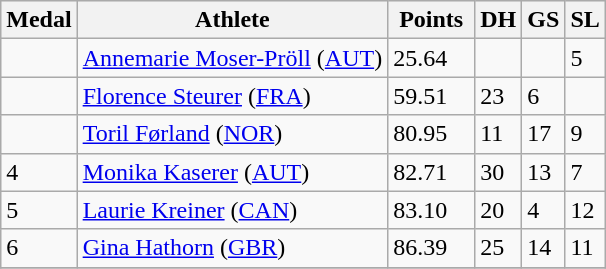<table class=wikitable style="font-size:100%;" style="text-align:center">
<tr bgcolor="#efefef">
<th>Medal</th>
<th>Athlete</th>
<th> Points </th>
<th>DH</th>
<th>GS</th>
<th>SL</th>
</tr>
<tr>
<td></td>
<td align=left> <a href='#'>Annemarie Moser-Pröll</a> (<a href='#'>AUT</a>)</td>
<td>25.64</td>
<td></td>
<td></td>
<td>5</td>
</tr>
<tr>
<td></td>
<td align=left> <a href='#'>Florence Steurer</a> (<a href='#'>FRA</a>)</td>
<td>59.51</td>
<td>23</td>
<td>6</td>
<td></td>
</tr>
<tr>
<td></td>
<td align=left> <a href='#'>Toril Førland</a> (<a href='#'>NOR</a>)</td>
<td>80.95</td>
<td>11</td>
<td>17</td>
<td>9</td>
</tr>
<tr>
<td>4</td>
<td align=left> <a href='#'>Monika Kaserer</a> (<a href='#'>AUT</a>)</td>
<td>82.71</td>
<td>30</td>
<td>13</td>
<td>7</td>
</tr>
<tr>
<td>5</td>
<td align=left> <a href='#'>Laurie Kreiner</a> (<a href='#'>CAN</a>)</td>
<td>83.10</td>
<td>20</td>
<td>4</td>
<td>12</td>
</tr>
<tr>
<td>6</td>
<td align=left> <a href='#'>Gina Hathorn</a> (<a href='#'>GBR</a>)</td>
<td>86.39</td>
<td>25</td>
<td>14</td>
<td>11</td>
</tr>
<tr>
</tr>
</table>
